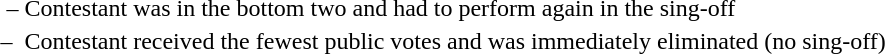<table>
<tr>
<td> –</td>
<td>Contestant was in the bottom two and had to perform again in the sing-off</td>
</tr>
<tr>
<td> –</td>
<td>Contestant received the fewest public votes and was immediately eliminated (no sing-off)</td>
</tr>
</table>
